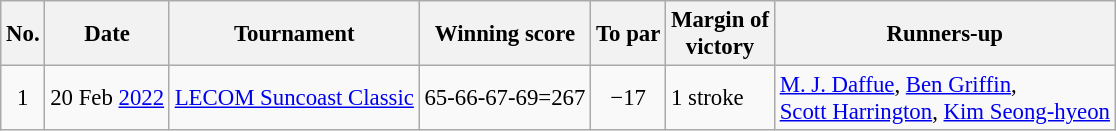<table class="wikitable" style="font-size:95%;">
<tr>
<th>No.</th>
<th>Date</th>
<th>Tournament</th>
<th>Winning score</th>
<th>To par</th>
<th>Margin of<br>victory</th>
<th>Runners-up</th>
</tr>
<tr>
<td align=center>1</td>
<td align=right>20 Feb <a href='#'>2022</a></td>
<td><a href='#'>LECOM Suncoast Classic</a></td>
<td>65-66-67-69=267</td>
<td align=center>−17</td>
<td>1 stroke</td>
<td> <a href='#'>M. J. Daffue</a>,  <a href='#'>Ben Griffin</a>,<br> <a href='#'>Scott Harrington</a>,  <a href='#'>Kim Seong-hyeon</a></td>
</tr>
</table>
